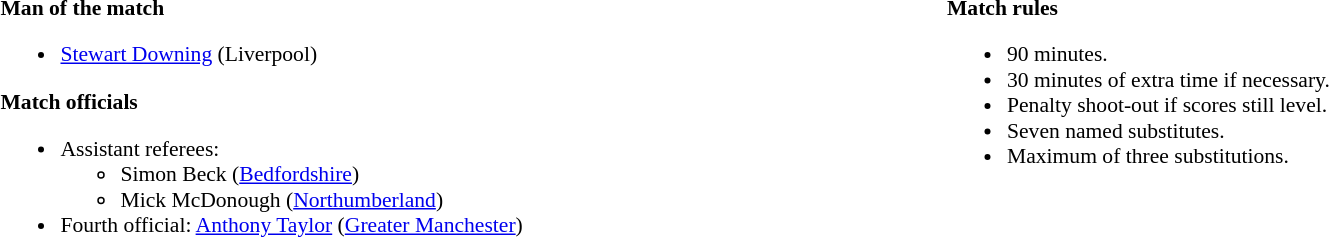<table style="width:100%; font-size:90%;">
<tr>
<td style="width:50%; vertical-align:top;"><br><strong>Man of the match</strong><ul><li><a href='#'>Stewart Downing</a> (Liverpool)</li></ul><strong>Match officials</strong><ul><li>Assistant referees:<ul><li>Simon Beck (<a href='#'>Bedfordshire</a>)</li><li>Mick McDonough (<a href='#'>Northumberland</a>)</li></ul></li><li>Fourth official: <a href='#'>Anthony Taylor</a> (<a href='#'>Greater Manchester</a>)</li></ul></td>
<td style="width:50%; vertical-align:top;"><br><strong>Match rules</strong><ul><li>90 minutes.</li><li>30 minutes of extra time if necessary.</li><li>Penalty shoot-out if scores still level.</li><li>Seven named substitutes.</li><li>Maximum of three substitutions.</li></ul></td>
</tr>
</table>
